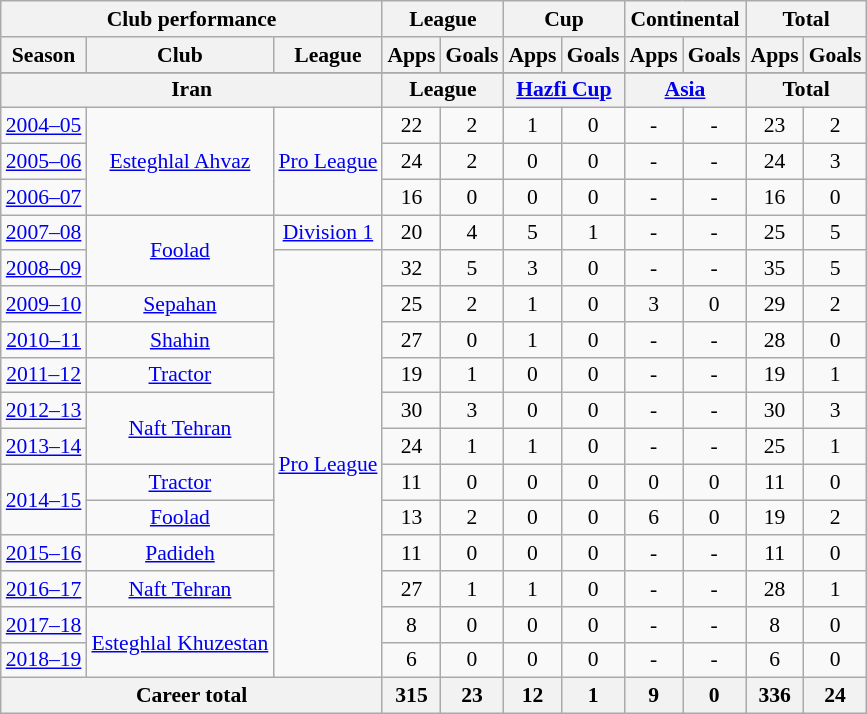<table class="wikitable" style="font-size:90%; text-align:center;">
<tr>
<th colspan="3">Club performance</th>
<th colspan="2">League</th>
<th colspan="2">Cup</th>
<th colspan="2">Continental</th>
<th colspan="2">Total</th>
</tr>
<tr>
<th>Season</th>
<th>Club</th>
<th>League</th>
<th>Apps</th>
<th>Goals</th>
<th>Apps</th>
<th>Goals</th>
<th>Apps</th>
<th>Goals</th>
<th>Apps</th>
<th>Goals</th>
</tr>
<tr>
</tr>
<tr>
<th colspan="3">Iran</th>
<th colspan="2">League</th>
<th colspan="2"><a href='#'>Hazfi Cup</a></th>
<th colspan="2"><a href='#'>Asia</a></th>
<th colspan="2">Total</th>
</tr>
<tr>
<td><a href='#'>2004–05</a></td>
<td rowspan="3"><a href='#'>Esteghlal Ahvaz</a></td>
<td rowspan="3"><a href='#'>Pro League</a></td>
<td>22</td>
<td>2</td>
<td>1</td>
<td>0</td>
<td>-</td>
<td>-</td>
<td>23</td>
<td>2</td>
</tr>
<tr>
<td><a href='#'>2005–06</a></td>
<td>24</td>
<td>2</td>
<td>0</td>
<td>0</td>
<td>-</td>
<td>-</td>
<td>24</td>
<td>3</td>
</tr>
<tr>
<td><a href='#'>2006–07</a></td>
<td>16</td>
<td>0</td>
<td>0</td>
<td>0</td>
<td>-</td>
<td>-</td>
<td>16</td>
<td>0</td>
</tr>
<tr>
<td><a href='#'>2007–08</a></td>
<td rowspan="2"><a href='#'>Foolad</a></td>
<td><a href='#'>Division 1</a></td>
<td>20</td>
<td>4</td>
<td>5</td>
<td>1</td>
<td>-</td>
<td>-</td>
<td>25</td>
<td>5</td>
</tr>
<tr>
<td><a href='#'>2008–09</a></td>
<td rowspan="12"><a href='#'>Pro League</a></td>
<td>32</td>
<td>5</td>
<td>3</td>
<td>0</td>
<td>-</td>
<td>-</td>
<td>35</td>
<td>5</td>
</tr>
<tr>
<td><a href='#'>2009–10</a></td>
<td><a href='#'>Sepahan</a></td>
<td>25</td>
<td>2</td>
<td>1</td>
<td>0</td>
<td>3</td>
<td>0</td>
<td>29</td>
<td>2</td>
</tr>
<tr>
<td><a href='#'>2010–11</a></td>
<td><a href='#'>Shahin</a></td>
<td>27</td>
<td>0</td>
<td>1</td>
<td>0</td>
<td>-</td>
<td>-</td>
<td>28</td>
<td>0</td>
</tr>
<tr>
<td><a href='#'>2011–12</a></td>
<td><a href='#'>Tractor</a></td>
<td>19</td>
<td>1</td>
<td>0</td>
<td>0</td>
<td>-</td>
<td>-</td>
<td>19</td>
<td>1</td>
</tr>
<tr>
<td><a href='#'>2012–13</a></td>
<td rowspan="2"><a href='#'>Naft Tehran</a></td>
<td>30</td>
<td>3</td>
<td>0</td>
<td>0</td>
<td>-</td>
<td>-</td>
<td>30</td>
<td>3</td>
</tr>
<tr>
<td><a href='#'>2013–14</a></td>
<td>24</td>
<td>1</td>
<td>1</td>
<td>0</td>
<td>-</td>
<td>-</td>
<td>25</td>
<td>1</td>
</tr>
<tr>
<td rowspan="2"><a href='#'>2014–15</a></td>
<td><a href='#'>Tractor</a></td>
<td>11</td>
<td>0</td>
<td>0</td>
<td>0</td>
<td>0</td>
<td>0</td>
<td>11</td>
<td>0</td>
</tr>
<tr>
<td><a href='#'>Foolad</a></td>
<td>13</td>
<td>2</td>
<td>0</td>
<td>0</td>
<td>6</td>
<td>0</td>
<td>19</td>
<td>2</td>
</tr>
<tr>
<td><a href='#'>2015–16</a></td>
<td><a href='#'>Padideh</a></td>
<td>11</td>
<td>0</td>
<td>0</td>
<td>0</td>
<td>-</td>
<td>-</td>
<td>11</td>
<td>0</td>
</tr>
<tr>
<td><a href='#'>2016–17</a></td>
<td><a href='#'>Naft Tehran</a></td>
<td>27</td>
<td>1</td>
<td>1</td>
<td>0</td>
<td>-</td>
<td>-</td>
<td>28</td>
<td>1</td>
</tr>
<tr>
<td><a href='#'>2017–18</a></td>
<td rowspan="2"><a href='#'>Esteghlal Khuzestan</a></td>
<td>8</td>
<td>0</td>
<td>0</td>
<td>0</td>
<td>-</td>
<td>-</td>
<td>8</td>
<td>0</td>
</tr>
<tr>
<td><a href='#'>2018–19</a></td>
<td>6</td>
<td>0</td>
<td>0</td>
<td>0</td>
<td>-</td>
<td>-</td>
<td>6</td>
<td>0</td>
</tr>
<tr>
<th colspan="3">Career total</th>
<th>315</th>
<th>23</th>
<th>12</th>
<th>1</th>
<th>9</th>
<th>0</th>
<th>336</th>
<th>24</th>
</tr>
</table>
